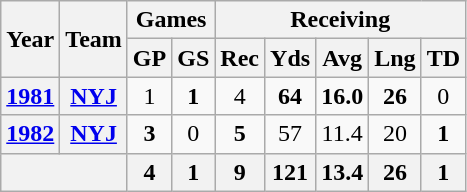<table class="wikitable" style="text-align:center">
<tr>
<th rowspan="2">Year</th>
<th rowspan="2">Team</th>
<th colspan="2">Games</th>
<th colspan="5">Receiving</th>
</tr>
<tr>
<th>GP</th>
<th>GS</th>
<th>Rec</th>
<th>Yds</th>
<th>Avg</th>
<th>Lng</th>
<th>TD</th>
</tr>
<tr>
<th><a href='#'>1981</a></th>
<th><a href='#'>NYJ</a></th>
<td>1</td>
<td><strong>1</strong></td>
<td>4</td>
<td><strong>64</strong></td>
<td><strong>16.0</strong></td>
<td><strong>26</strong></td>
<td>0</td>
</tr>
<tr>
<th><a href='#'>1982</a></th>
<th><a href='#'>NYJ</a></th>
<td><strong>3</strong></td>
<td>0</td>
<td><strong>5</strong></td>
<td>57</td>
<td>11.4</td>
<td>20</td>
<td><strong>1</strong></td>
</tr>
<tr>
<th colspan="2"></th>
<th>4</th>
<th>1</th>
<th>9</th>
<th>121</th>
<th>13.4</th>
<th>26</th>
<th>1</th>
</tr>
</table>
